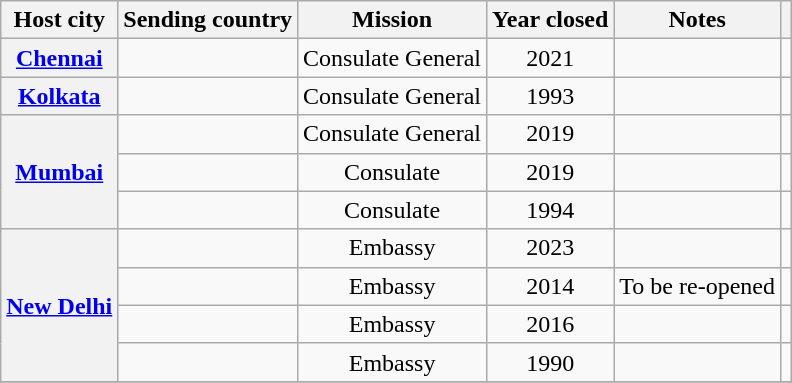<table class="wikitable plainrowheaders">
<tr>
<th scope="col">Host city</th>
<th scope="col">Sending country</th>
<th scope="col">Mission</th>
<th scope="col">Year closed</th>
<th scope="col">Notes</th>
<th scope="col"></th>
</tr>
<tr>
<th><a href='#'>Chennai</a></th>
<td></td>
<td style="text-align:center;">Consulate General</td>
<td style="text-align:center;">2021</td>
<td style="text-align:center;"></td>
<td style="text-align:center;"></td>
</tr>
<tr>
<th><a href='#'>Kolkata</a></th>
<td></td>
<td style="text-align:center;">Consulate General</td>
<td style="text-align:center;">1993</td>
<td style="text-align:center;"></td>
<td style="text-align:center;"></td>
</tr>
<tr>
<th rowspan="3"><a href='#'>Mumbai</a></th>
<td></td>
<td style="text-align:center;">Consulate General</td>
<td style="text-align:center;">2019</td>
<td style="text-align:center;"></td>
<td style="text-align:center;"></td>
</tr>
<tr>
<td></td>
<td style="text-align:center;">Consulate</td>
<td style="text-align:center;">2019</td>
<td style="text-align:center;"></td>
<td style="text-align:center;"></td>
</tr>
<tr>
<td></td>
<td style="text-align:center;">Consulate</td>
<td style="text-align:center;">1994</td>
<td style="text-align:center;"></td>
<td style="text-align:center;"></td>
</tr>
<tr>
<th rowspan=4><a href='#'>New Delhi</a></th>
<td></td>
<td style="text-align:center;">Embassy</td>
<td style="text-align:center;">2023</td>
<td style="text-align:center;"></td>
<td style="text-align:center;"></td>
</tr>
<tr>
<td></td>
<td style="text-align:center;">Embassy</td>
<td style="text-align:center;">2014</td>
<td style="text-align:center;">To be re-opened</td>
<td style="text-align:center;"></td>
</tr>
<tr>
<td></td>
<td style="text-align:center;">Embassy</td>
<td style="text-align:center;">2016</td>
<td style="text-align:center;"></td>
<td style="text-align:center;"></td>
</tr>
<tr>
<td></td>
<td style="text-align:center;">Embassy</td>
<td style="text-align:center;">1990</td>
<td style="text-align:center;"></td>
<td style="text-align:center;"></td>
</tr>
<tr>
</tr>
</table>
